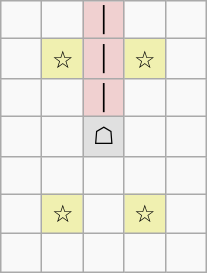<table border="1" class="wikitable">
<tr align=center>
<td width="20"> </td>
<td width="20"> </td>
<td width="20" style="background:#f0d0d0;">│</td>
<td width="20"> </td>
<td width="20"> </td>
</tr>
<tr align=center>
<td> </td>
<td style="background:#f0f0b0;">☆</td>
<td style="background:#f0d0d0;">│</td>
<td style="background:#f0f0b0;">☆</td>
<td> </td>
</tr>
<tr align=center>
<td> </td>
<td> </td>
<td style="background:#f0d0d0;">│</td>
<td> </td>
<td> </td>
</tr>
<tr align=center>
<td> </td>
<td> </td>
<td style="background:#e0e0e0;">☖</td>
<td> </td>
<td> </td>
</tr>
<tr align=center>
<td> </td>
<td> </td>
<td> </td>
<td> </td>
<td> </td>
</tr>
<tr align=center>
<td> </td>
<td style="background:#f0f0b0;">☆</td>
<td> </td>
<td style="background:#f0f0b0;">☆</td>
<td> </td>
</tr>
<tr align=center>
<td> </td>
<td> </td>
<td> </td>
<td> </td>
<td> </td>
</tr>
</table>
